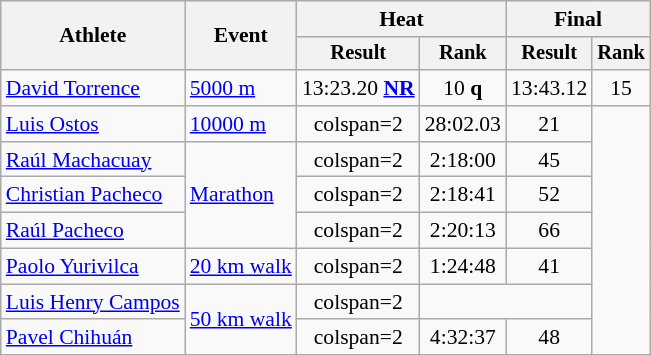<table class="wikitable" style="font-size:90%">
<tr>
<th rowspan="2">Athlete</th>
<th rowspan="2">Event</th>
<th colspan="2">Heat</th>
<th colspan="2">Final</th>
</tr>
<tr style="font-size:95%">
<th>Result</th>
<th>Rank</th>
<th>Result</th>
<th>Rank</th>
</tr>
<tr align=center>
<td align=left><a href='#'>David Torrence</a></td>
<td align=left><a href='#'>5000 m</a></td>
<td>13:23.20 <strong><a href='#'>NR</a></strong></td>
<td>10 <strong>q</strong></td>
<td>13:43.12</td>
<td>15</td>
</tr>
<tr align=center>
<td align=left><a href='#'>Luis Ostos</a></td>
<td align=left><a href='#'>10000 m</a></td>
<td>colspan=2 </td>
<td>28:02.03</td>
<td>21</td>
</tr>
<tr align=center>
<td align=left><a href='#'>Raúl Machacuay</a></td>
<td align=left rowspan=3><a href='#'>Marathon</a></td>
<td>colspan=2 </td>
<td>2:18:00</td>
<td>45</td>
</tr>
<tr align=center>
<td align=left><a href='#'>Christian Pacheco</a></td>
<td>colspan=2 </td>
<td>2:18:41</td>
<td>52</td>
</tr>
<tr align=center>
<td align=left><a href='#'>Raúl Pacheco</a></td>
<td>colspan=2 </td>
<td>2:20:13</td>
<td>66</td>
</tr>
<tr align=center>
<td align=left><a href='#'>Paolo Yurivilca</a></td>
<td align=left><a href='#'>20 km walk</a></td>
<td>colspan=2 </td>
<td>1:24:48</td>
<td>41</td>
</tr>
<tr align=center>
<td align=left><a href='#'>Luis Henry Campos</a></td>
<td align=left rowspan=2><a href='#'>50 km walk</a></td>
<td>colspan=2 </td>
<td colspan=2></td>
</tr>
<tr align=center>
<td align=left><a href='#'>Pavel Chihuán</a></td>
<td>colspan=2 </td>
<td>4:32:37</td>
<td>48</td>
</tr>
</table>
